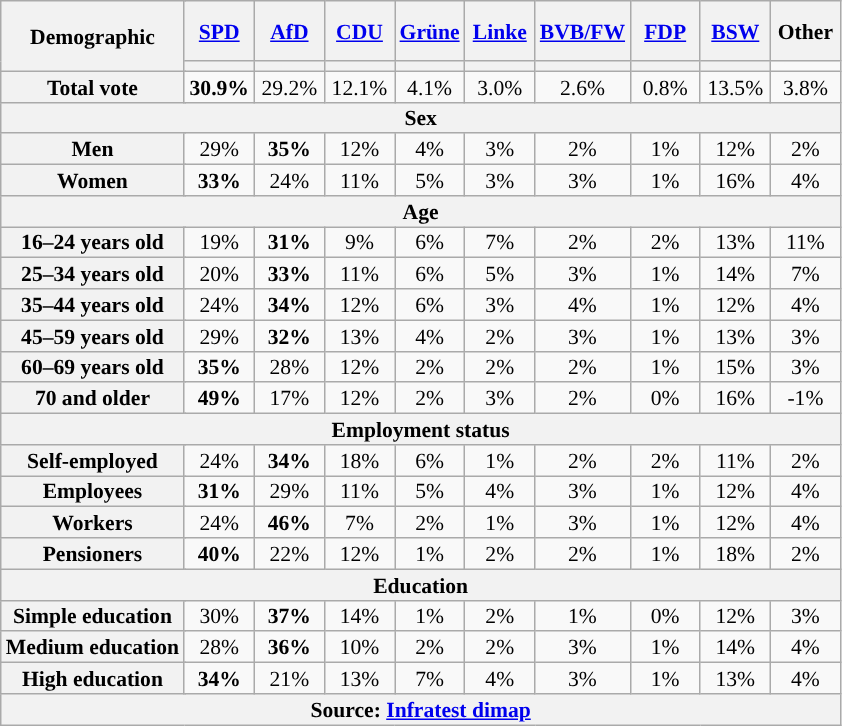<table class="wikitable sortable" style="text-align:center; font-size:90%; line-height:14px">
<tr style="height:40px;">
<th rowspan="2" colspan="2">Demographic</th>
<th class="unsortable" style="width:40px;"><a href='#'>SPD</a></th>
<th class="unsortable" style="width:40px;"><a href='#'>AfD</a></th>
<th class="unsortable" style="width:40px;"><a href='#'>CDU</a></th>
<th class="unsortable" style="width:40px;"><a href='#'>Grüne</a></th>
<th class="unsortable" style="width:40px;"><a href='#'>Linke</a></th>
<th class="unsortable" style="width:40px;"><a href='#'>BVB/FW</a></th>
<th class="unsortable" style="width:40px;"><a href='#'>FDP</a></th>
<th class="unsortable" style="width:40px;"><a href='#'>BSW</a></th>
<th class="unsortable" style="width:40px;">Other</th>
</tr>
<tr>
<th data-sort-type="number" style="background:"></th>
<th data-sort-type="number" style="background:"></th>
<th data-sort-type="number" style="background:"></th>
<th data-sort-type="number" style="background:"></th>
<th data-sort-type="number" style="background:"></th>
<th data-sort-type="number" style="background:"></th>
<th data-sort-type="number" style="background:"></th>
<th data-sort-type="number" style="background:"></th>
</tr>
<tr>
<th colspan="2">Total vote</th>
<td style="background-color:#"><strong>30.9%</strong></td>
<td>29.2%</td>
<td>12.1%</td>
<td>4.1%</td>
<td>3.0%</td>
<td>2.6%</td>
<td>0.8%</td>
<td>13.5%</td>
<td>3.8%</td>
</tr>
<tr>
<th colspan="13">Sex</th>
</tr>
<tr>
<th colspan="2">Men</th>
<td>29%</td>
<td style="background-color:#"><strong>35%</strong></td>
<td>12%</td>
<td>4%</td>
<td>3%</td>
<td>2%</td>
<td>1%</td>
<td>12%</td>
<td>2%</td>
</tr>
<tr>
<th colspan="2">Women</th>
<td style="background-color:#"><strong>33%</strong></td>
<td>24%</td>
<td>11%</td>
<td>5%</td>
<td>3%</td>
<td>3%</td>
<td>1%</td>
<td>16%</td>
<td>4%</td>
</tr>
<tr>
<th colspan="13">Age</th>
</tr>
<tr>
<th colspan="2">16–24 years old</th>
<td>19%</td>
<td style="background-color:#"><strong>31%</strong></td>
<td>9%</td>
<td>6%</td>
<td>7%</td>
<td>2%</td>
<td>2%</td>
<td>13%</td>
<td>11%</td>
</tr>
<tr>
<th colspan="2">25–34 years old</th>
<td>20%</td>
<td style="background-color:#"><strong>33%</strong></td>
<td>11%</td>
<td>6%</td>
<td>5%</td>
<td>3%</td>
<td>1%</td>
<td>14%</td>
<td>7%</td>
</tr>
<tr>
<th colspan="2">35–44 years old</th>
<td>24%</td>
<td style="background-color:#"><strong>34%</strong></td>
<td>12%</td>
<td>6%</td>
<td>3%</td>
<td>4%</td>
<td>1%</td>
<td>12%</td>
<td>4%</td>
</tr>
<tr>
<th colspan="2">45–59 years old</th>
<td>29%</td>
<td style="background-color:#"><strong>32%</strong></td>
<td>13%</td>
<td>4%</td>
<td>2%</td>
<td>3%</td>
<td>1%</td>
<td>13%</td>
<td>3%</td>
</tr>
<tr>
<th colspan="2">60–69 years old</th>
<td style="background-color:#"><strong>35%</strong></td>
<td>28%</td>
<td>12%</td>
<td>2%</td>
<td>2%</td>
<td>2%</td>
<td>1%</td>
<td>15%</td>
<td>3%</td>
</tr>
<tr>
<th colspan="2">70 and older</th>
<td style="background-color:#"><strong>49%</strong></td>
<td>17%</td>
<td>12%</td>
<td>2%</td>
<td>3%</td>
<td>2%</td>
<td>0%</td>
<td>16%</td>
<td>-1%</td>
</tr>
<tr>
<th colspan="13">Employment status</th>
</tr>
<tr>
<th colspan="2">Self-employed</th>
<td>24%</td>
<td style="background-color:#"><strong>34%</strong></td>
<td>18%</td>
<td>6%</td>
<td>1%</td>
<td>2%</td>
<td>2%</td>
<td>11%</td>
<td>2%</td>
</tr>
<tr>
<th colspan="2">Employees</th>
<td style="background-color:#"><strong>31%</strong></td>
<td>29%</td>
<td>11%</td>
<td>5%</td>
<td>4%</td>
<td>3%</td>
<td>1%</td>
<td>12%</td>
<td>4%</td>
</tr>
<tr>
<th colspan="2">Workers</th>
<td>24%</td>
<td style="background-color:#"><strong>46%</strong></td>
<td>7%</td>
<td>2%</td>
<td>1%</td>
<td>3%</td>
<td>1%</td>
<td>12%</td>
<td>4%</td>
</tr>
<tr>
<th colspan="2">Pensioners</th>
<td style="background-color:#"><strong>40%</strong></td>
<td>22%</td>
<td>12%</td>
<td>1%</td>
<td>2%</td>
<td>2%</td>
<td>1%</td>
<td>18%</td>
<td>2%</td>
</tr>
<tr>
<th colspan="13">Education</th>
</tr>
<tr>
<th colspan="2">Simple education</th>
<td>30%</td>
<td style="background-color:#"><strong>37%</strong></td>
<td>14%</td>
<td>1%</td>
<td>2%</td>
<td>1%</td>
<td>0%</td>
<td>12%</td>
<td>3%</td>
</tr>
<tr>
<th colspan="2">Medium education</th>
<td>28%</td>
<td style="background-color:#"><strong>36%</strong></td>
<td>10%</td>
<td>2%</td>
<td>2%</td>
<td>3%</td>
<td>1%</td>
<td>14%</td>
<td>4%</td>
</tr>
<tr>
<th colspan="2">High education</th>
<td style="background-color:#"><strong>34%</strong></td>
<td>21%</td>
<td>13%</td>
<td>7%</td>
<td>4%</td>
<td>3%</td>
<td>1%</td>
<td>13%</td>
<td>4%</td>
</tr>
<tr>
<th colspan="13">Source: <a href='#'>Infratest dimap</a></th>
</tr>
</table>
